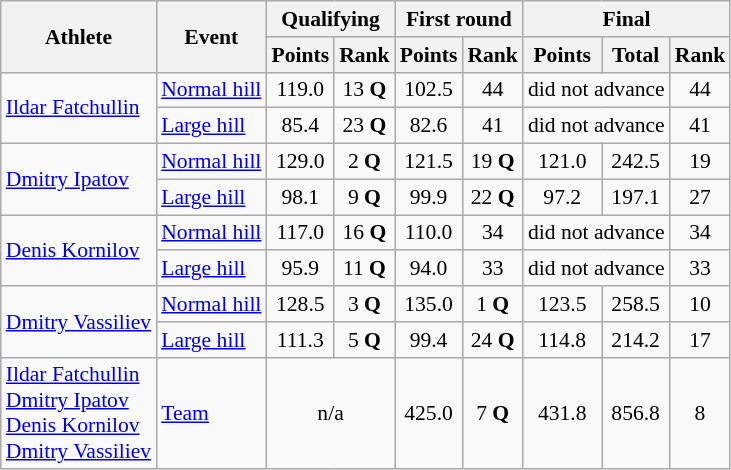<table class="wikitable" style="font-size:90%">
<tr>
<th rowspan="2">Athlete</th>
<th rowspan="2">Event</th>
<th colspan="2">Qualifying</th>
<th colspan="2">First round</th>
<th colspan="3">Final</th>
</tr>
<tr>
<th>Points</th>
<th>Rank</th>
<th>Points</th>
<th>Rank</th>
<th>Points</th>
<th>Total</th>
<th>Rank</th>
</tr>
<tr>
<td rowspan=2><a href='#'>Ildar Fatchullin</a></td>
<td><a href='#'>Normal hill</a></td>
<td align="center">119.0</td>
<td align="center">13 <strong>Q</strong></td>
<td align="center">102.5</td>
<td align="center">44</td>
<td colspan=2 align="center">did not advance</td>
<td align="center">44</td>
</tr>
<tr>
<td><a href='#'>Large hill</a></td>
<td align="center">85.4</td>
<td align="center">23 <strong>Q</strong></td>
<td align="center">82.6</td>
<td align="center">41</td>
<td colspan=2 align="center">did not advance</td>
<td align="center">41</td>
</tr>
<tr>
<td rowspan=2><a href='#'>Dmitry Ipatov</a></td>
<td><a href='#'>Normal hill</a></td>
<td align="center">129.0</td>
<td align="center">2 <strong>Q</strong></td>
<td align="center">121.5</td>
<td align="center">19 <strong>Q</strong></td>
<td align="center">121.0</td>
<td align="center">242.5</td>
<td align="center">19</td>
</tr>
<tr>
<td><a href='#'>Large hill</a></td>
<td align="center">98.1</td>
<td align="center">9 <strong>Q</strong></td>
<td align="center">99.9</td>
<td align="center">22 <strong>Q</strong></td>
<td align="center">97.2</td>
<td align="center">197.1</td>
<td align="center">27</td>
</tr>
<tr>
<td rowspan=2><a href='#'>Denis Kornilov</a></td>
<td><a href='#'>Normal hill</a></td>
<td align="center">117.0</td>
<td align="center">16 <strong>Q</strong></td>
<td align="center">110.0</td>
<td align="center">34</td>
<td colspan=2 align="center">did not advance</td>
<td align="center">34</td>
</tr>
<tr>
<td><a href='#'>Large hill</a></td>
<td align="center">95.9</td>
<td align="center">11 <strong>Q</strong></td>
<td align="center">94.0</td>
<td align="center">33</td>
<td colspan=2 align="center">did not advance</td>
<td align="center">33</td>
</tr>
<tr>
<td rowspan=2><a href='#'>Dmitry Vassiliev</a></td>
<td><a href='#'>Normal hill</a></td>
<td align="center">128.5</td>
<td align="center">3 <strong>Q</strong></td>
<td align="center">135.0</td>
<td align="center">1 <strong>Q</strong></td>
<td align="center">123.5</td>
<td align="center">258.5</td>
<td align="center">10</td>
</tr>
<tr>
<td><a href='#'>Large hill</a></td>
<td align="center">111.3</td>
<td align="center">5 <strong>Q</strong></td>
<td align="center">99.4</td>
<td align="center">24 <strong>Q</strong></td>
<td align="center">114.8</td>
<td align="center">214.2</td>
<td align="center">17</td>
</tr>
<tr>
<td><a href='#'>Ildar Fatchullin</a><br><a href='#'>Dmitry Ipatov</a><br><a href='#'>Denis Kornilov</a><br><a href='#'>Dmitry Vassiliev</a></td>
<td><a href='#'>Team</a></td>
<td colspan=2 align="center">n/a</td>
<td align="center">425.0</td>
<td align="center">7 <strong>Q</strong></td>
<td align="center">431.8</td>
<td align="center">856.8</td>
<td align="center">8</td>
</tr>
</table>
